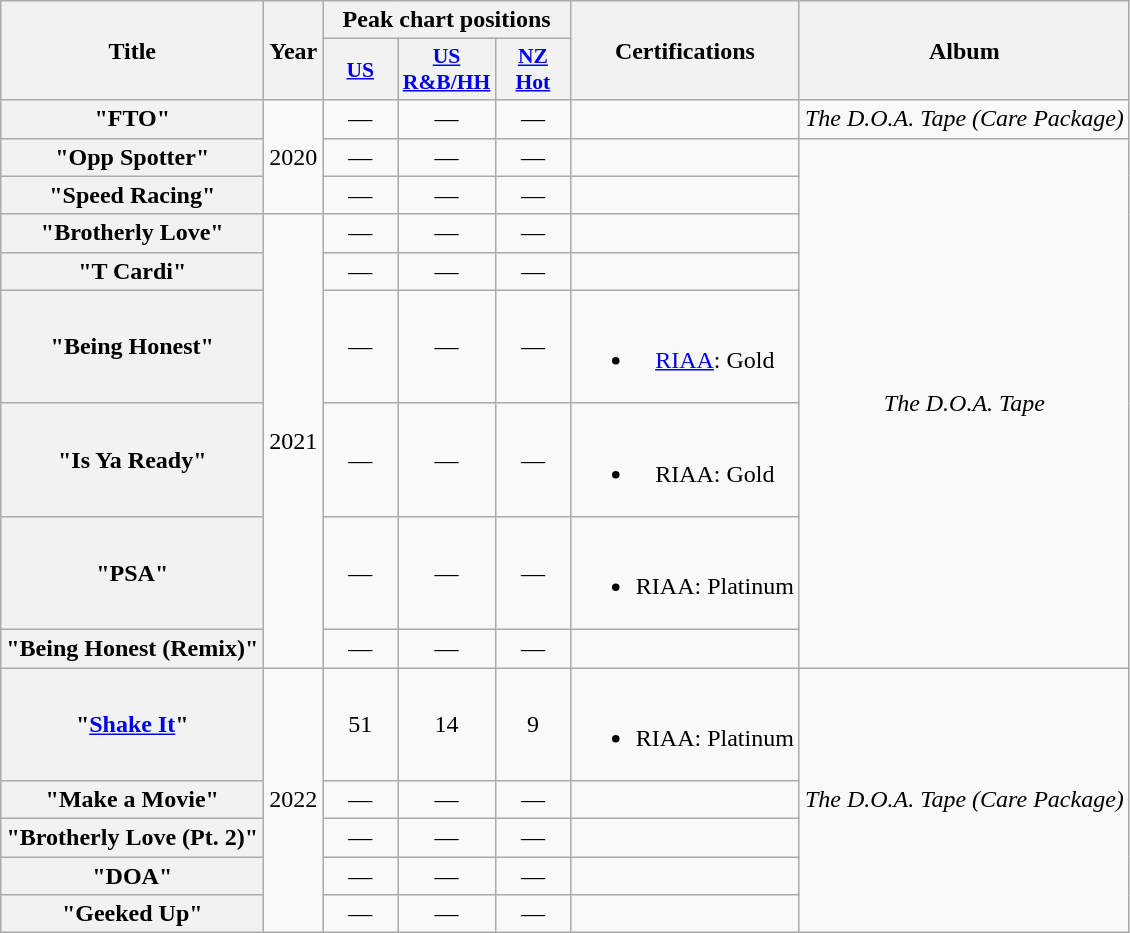<table class="wikitable plainrowheaders" style="text-align:center;">
<tr>
<th scope="col" rowspan="2">Title</th>
<th scope="col" rowspan="2">Year</th>
<th scope="col" colspan="3">Peak chart positions</th>
<th rowspan="2" scope="col">Certifications</th>
<th rowspan="2" scope="col">Album</th>
</tr>
<tr>
<th scope="col" style="width:3em;font-size:90%;"><a href='#'>US</a><br></th>
<th scope="col" style="width:3em;font-size:90%;"><a href='#'>US<br>R&B/HH</a><br></th>
<th scope="col" style="width:3em;font-size:90%;"><a href='#'>NZ<br>Hot</a><br></th>
</tr>
<tr>
<th scope="row">"FTO"</th>
<td rowspan="3">2020</td>
<td>—</td>
<td>—</td>
<td>—</td>
<td></td>
<td><em>The D.O.A. Tape (Care Package)</em></td>
</tr>
<tr>
<th scope="row">"Opp Spotter"<br></th>
<td>—</td>
<td>—</td>
<td>—</td>
<td></td>
<td rowspan="8"><em>The D.O.A. Tape</em></td>
</tr>
<tr>
<th scope="row">"Speed Racing"<br></th>
<td>—</td>
<td>—</td>
<td>—</td>
<td></td>
</tr>
<tr>
<th scope="row">"Brotherly Love"<br></th>
<td rowspan="6">2021</td>
<td>—</td>
<td>—</td>
<td>—</td>
<td></td>
</tr>
<tr>
<th scope="row">"T Cardi"<br></th>
<td>—</td>
<td>—</td>
<td>—</td>
<td></td>
</tr>
<tr>
<th scope="row">"Being Honest"</th>
<td>—</td>
<td>—</td>
<td>—</td>
<td><br><ul><li><a href='#'>RIAA</a>: Gold</li></ul></td>
</tr>
<tr>
<th scope="row">"Is Ya Ready"</th>
<td>—</td>
<td>—</td>
<td>—</td>
<td><br><ul><li>RIAA: Gold</li></ul></td>
</tr>
<tr>
<th scope="row">"PSA"</th>
<td>—</td>
<td>—</td>
<td>—</td>
<td><br><ul><li>RIAA: Platinum</li></ul></td>
</tr>
<tr>
<th scope="row">"Being Honest (Remix)"<br></th>
<td>—</td>
<td>—</td>
<td>—</td>
<td></td>
</tr>
<tr>
<th scope="row">"<a href='#'>Shake It</a>"<br></th>
<td rowspan="5">2022</td>
<td>51</td>
<td>14</td>
<td>9</td>
<td><br><ul><li>RIAA: Platinum</li></ul></td>
<td rowspan="5"><em>The D.O.A. Tape (Care Package)</em></td>
</tr>
<tr>
<th scope="row">"Make a Movie"<br></th>
<td>—</td>
<td>—</td>
<td>—</td>
<td></td>
</tr>
<tr>
<th scope="row">"Brotherly Love (Pt. 2)"<br></th>
<td>—</td>
<td>—</td>
<td>—</td>
<td></td>
</tr>
<tr>
<th scope="row">"DOA"<br></th>
<td>—</td>
<td>—</td>
<td>—</td>
<td></td>
</tr>
<tr>
<th scope="row">"Geeked Up"<br></th>
<td>—</td>
<td>—</td>
<td>—</td>
<td></td>
</tr>
</table>
